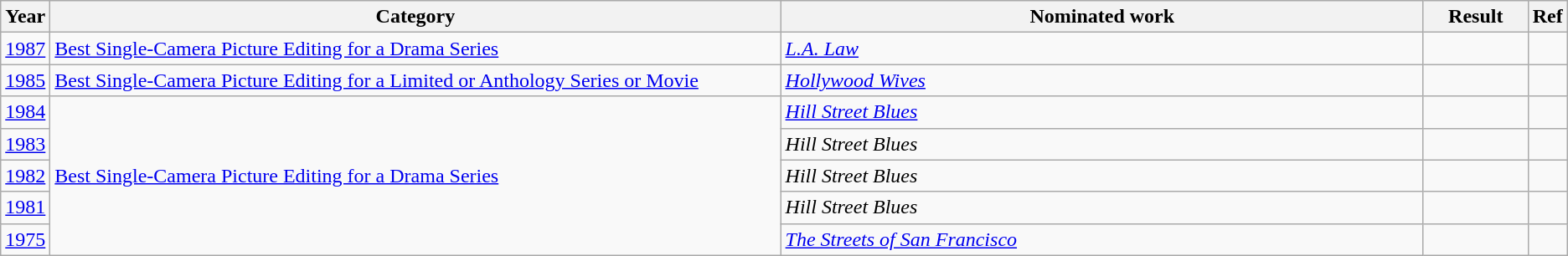<table class="wikitable sortable">
<tr>
<th scope="col" style="width:1em;">Year</th>
<th scope="col" style="width:40em;">Category</th>
<th scope="col" style="width:35em;">Nominated work</th>
<th scope="col" style="width:5em;">Result</th>
<th scope="col" style="width:1em;" class="unsortable">Ref</th>
</tr>
<tr>
<td><a href='#'>1987</a></td>
<td rowspan="1"><a href='#'>Best Single-Camera Picture Editing for a Drama Series</a></td>
<td><em><a href='#'>L.A. Law</a></em></td>
<td></td>
<td></td>
</tr>
<tr>
<td><a href='#'>1985</a></td>
<td rowspan="1"><a href='#'>Best Single-Camera Picture Editing for a Limited or Anthology Series or Movie</a></td>
<td><em><a href='#'>Hollywood Wives</a></em></td>
<td></td>
<td></td>
</tr>
<tr>
<td><a href='#'>1984</a></td>
<td rowspan="5"><a href='#'>Best Single-Camera Picture Editing for a Drama Series</a></td>
<td><em><a href='#'>Hill Street Blues</a></em></td>
<td></td>
<td></td>
</tr>
<tr>
<td><a href='#'>1983</a></td>
<td><em>Hill Street Blues</em></td>
<td></td>
<td></td>
</tr>
<tr>
<td><a href='#'>1982</a></td>
<td><em>Hill Street Blues</em></td>
<td></td>
<td></td>
</tr>
<tr>
<td><a href='#'>1981</a></td>
<td><em>Hill Street Blues</em></td>
<td></td>
<td></td>
</tr>
<tr>
<td><a href='#'>1975</a></td>
<td><em><a href='#'>The Streets of San Francisco</a></em></td>
<td></td>
<td></td>
</tr>
</table>
